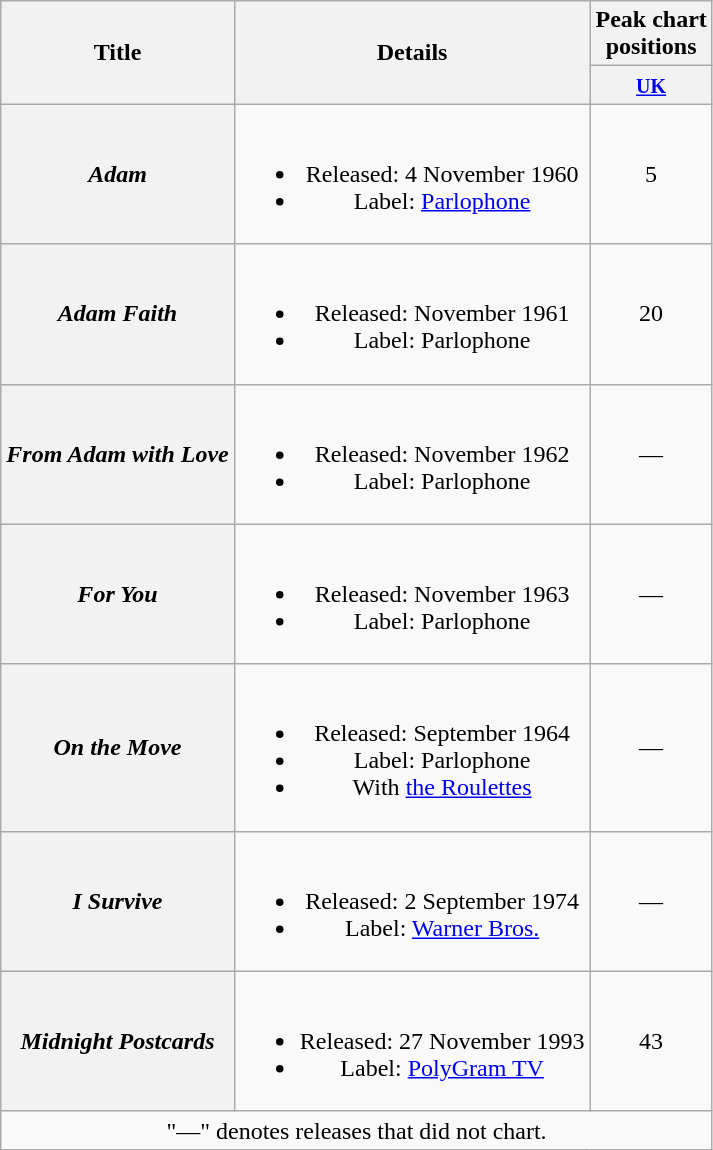<table class="wikitable plainrowheaders" style="text-align:center;">
<tr>
<th scope="col" rowspan="2">Title</th>
<th scope="col" rowspan="2">Details</th>
<th scope="col">Peak chart<br>positions</th>
</tr>
<tr>
<th scope="col"><small><a href='#'>UK</a></small><br></th>
</tr>
<tr>
<th scope="row"><em>Adam</em></th>
<td><br><ul><li>Released: 4 November 1960</li><li>Label: <a href='#'>Parlophone</a></li></ul></td>
<td>5</td>
</tr>
<tr>
<th scope="row"><em>Adam Faith</em></th>
<td><br><ul><li>Released: November 1961</li><li>Label: Parlophone</li></ul></td>
<td>20</td>
</tr>
<tr>
<th scope="row"><em>From Adam with Love</em></th>
<td><br><ul><li>Released: November 1962</li><li>Label: Parlophone</li></ul></td>
<td>—</td>
</tr>
<tr>
<th scope="row"><em>For You</em></th>
<td><br><ul><li>Released: November 1963</li><li>Label: Parlophone</li></ul></td>
<td>—</td>
</tr>
<tr>
<th scope="row"><em>On the Move</em></th>
<td><br><ul><li>Released: September 1964</li><li>Label: Parlophone</li><li>With <a href='#'>the Roulettes</a></li></ul></td>
<td>—</td>
</tr>
<tr>
<th scope="row"><em>I Survive</em></th>
<td><br><ul><li>Released: 2 September 1974</li><li>Label: <a href='#'>Warner Bros.</a></li></ul></td>
<td>—</td>
</tr>
<tr>
<th scope="row"><em>Midnight Postcards</em></th>
<td><br><ul><li>Released: 27 November 1993</li><li>Label: <a href='#'>PolyGram TV</a></li></ul></td>
<td>43</td>
</tr>
<tr>
<td colspan="3">"—" denotes releases that did not chart.</td>
</tr>
</table>
